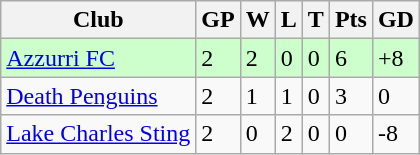<table class="wikitable">
<tr>
<th>Club</th>
<th>GP</th>
<th>W</th>
<th>L</th>
<th>T</th>
<th>Pts</th>
<th>GD</th>
</tr>
<tr bgcolor=#ccffcc>
<td><a href='#'>Azzurri FC</a></td>
<td>2</td>
<td>2</td>
<td>0</td>
<td>0</td>
<td>6</td>
<td>+8</td>
</tr>
<tr>
<td><a href='#'>Death Penguins</a></td>
<td>2</td>
<td>1</td>
<td>1</td>
<td>0</td>
<td>3</td>
<td>0</td>
</tr>
<tr>
<td><a href='#'>Lake Charles Sting</a></td>
<td>2</td>
<td>0</td>
<td>2</td>
<td>0</td>
<td>0</td>
<td>-8</td>
</tr>
</table>
